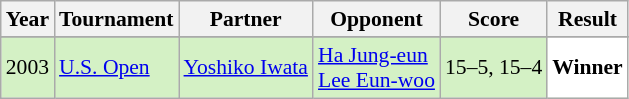<table class="sortable wikitable" style="font-size: 90%;">
<tr>
<th>Year</th>
<th>Tournament</th>
<th>Partner</th>
<th>Opponent</th>
<th>Score</th>
<th>Result</th>
</tr>
<tr>
</tr>
<tr style="background:#D4F1C5">
<td align="center">2003</td>
<td align="left"><a href='#'>U.S. Open</a></td>
<td align="left"> <a href='#'>Yoshiko Iwata</a></td>
<td align="left"> <a href='#'>Ha Jung-eun</a> <br>  <a href='#'>Lee Eun-woo</a></td>
<td align="left">15–5, 15–4</td>
<td style="text-align:left; background:white"> <strong>Winner</strong></td>
</tr>
</table>
